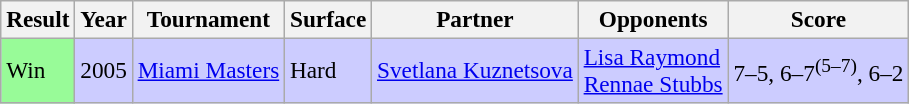<table class="sortable wikitable" style=font-size:97%>
<tr>
<th>Result</th>
<th>Year</th>
<th>Tournament</th>
<th>Surface</th>
<th>Partner</th>
<th>Opponents</th>
<th class="unsortable">Score</th>
</tr>
<tr bgcolor=CCCCFF>
<td bgcolor=98FB98>Win</td>
<td>2005</td>
<td><a href='#'>Miami Masters</a></td>
<td>Hard</td>
<td> <a href='#'>Svetlana Kuznetsova</a></td>
<td> <a href='#'>Lisa Raymond</a><br> <a href='#'>Rennae Stubbs</a></td>
<td>7–5, 6–7<sup>(5–7)</sup>, 6–2</td>
</tr>
</table>
